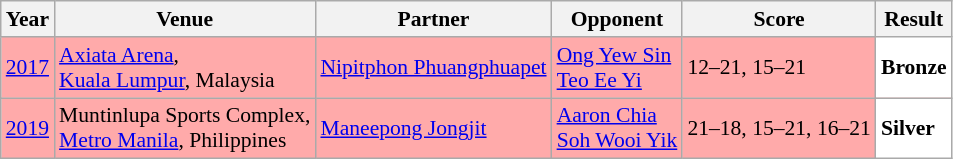<table class="sortable wikitable" style="font-size: 90%;">
<tr>
<th>Year</th>
<th>Venue</th>
<th>Partner</th>
<th>Opponent</th>
<th>Score</th>
<th>Result</th>
</tr>
<tr style="background:#FFAAAA">
<td align="center"><a href='#'>2017</a></td>
<td align="left"><a href='#'>Axiata Arena</a>,<br><a href='#'>Kuala Lumpur</a>, Malaysia</td>
<td align="left"> <a href='#'>Nipitphon Phuangphuapet</a></td>
<td align="left"> <a href='#'>Ong Yew Sin</a><br> <a href='#'>Teo Ee Yi</a></td>
<td align="left">12–21, 15–21</td>
<td style="text-align:left; background:white"> <strong>Bronze</strong></td>
</tr>
<tr style="background:#FFAAAA">
<td align="center"><a href='#'>2019</a></td>
<td align="left">Muntinlupa Sports Complex,<br><a href='#'>Metro Manila</a>, Philippines</td>
<td align="left"> <a href='#'>Maneepong Jongjit</a></td>
<td align="left"> <a href='#'>Aaron Chia</a><br> <a href='#'>Soh Wooi Yik</a></td>
<td align="left">21–18, 15–21, 16–21</td>
<td style="text-align:left; background:white"> <strong>Silver</strong></td>
</tr>
</table>
